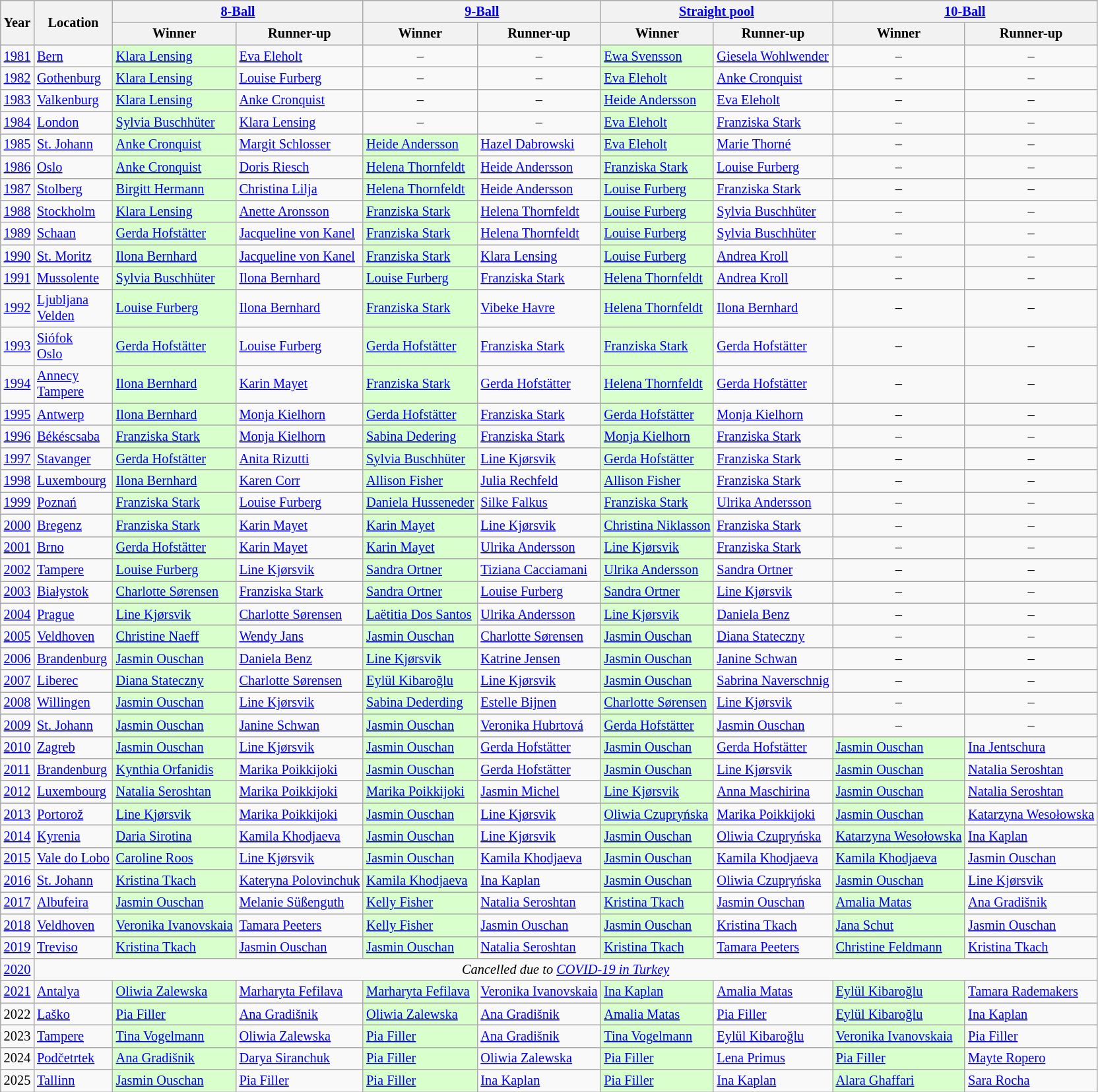<table class="wikitable sortable" style="font-size:85%;">
<tr style="background:#efefef;">
<th rowspan="2">Year</th>
<th rowspan="2">Location</th>
<th colspan="2"><a href='#'>8-Ball</a></th>
<th colspan="2"><a href='#'>9-Ball</a></th>
<th colspan="2"><a href='#'>Straight pool</a></th>
<th colspan="2"><a href='#'>10-Ball</a></th>
</tr>
<tr style="background:#efefef;">
<th>Winner</th>
<th>Runner-up</th>
<th>Winner</th>
<th>Runner-up</th>
<th>Winner</th>
<th>Runner-up</th>
<th>Winner</th>
<th>Runner-up</th>
</tr>
<tr>
<td><a href='#'>1981</a></td>
<td> <a href='#'>Bern</a></td>
<td style="background:#D9FFCC;"> <a href='#'>Klara Lensing</a></td>
<td> <a href='#'>Eva Eleholt</a></td>
<td align="center">–</td>
<td align="center">–</td>
<td style="background:#D9FFCC;"> <a href='#'>Ewa Svensson</a></td>
<td> <a href='#'>Giesela Wohlwender</a></td>
<td align="center">–</td>
<td align="center">–</td>
</tr>
<tr>
<td><a href='#'>1982</a></td>
<td> <a href='#'>Gothenburg</a></td>
<td style="background:#D9FFCC;"> <a href='#'>Klara Lensing</a></td>
<td> <a href='#'>Louise Furberg</a></td>
<td align="center">–</td>
<td align="center">–</td>
<td style="background:#D9FFCC;"> <a href='#'>Eva Eleholt</a></td>
<td> <a href='#'>Anke Cronquist</a></td>
<td align="center">–</td>
<td align="center">–</td>
</tr>
<tr>
<td><a href='#'>1983</a></td>
<td> <a href='#'>Valkenburg</a></td>
<td style="background:#D9FFCC;"> <a href='#'>Klara Lensing</a></td>
<td> <a href='#'>Anke Cronquist</a></td>
<td align="center">–</td>
<td align="center">–</td>
<td style="background:#D9FFCC;"> <a href='#'>Heide Andersson</a></td>
<td> <a href='#'>Eva Eleholt</a></td>
<td align="center">–</td>
<td align="center">–</td>
</tr>
<tr>
<td><a href='#'>1984</a></td>
<td> <a href='#'>London</a></td>
<td style="background:#D9FFCC;"> <a href='#'>Sylvia Buschhüter</a></td>
<td> <a href='#'>Klara Lensing</a></td>
<td align="center">–</td>
<td align="center">–</td>
<td style="background:#D9FFCC;"> <a href='#'>Eva Eleholt</a></td>
<td> <a href='#'>Franziska Stark</a></td>
<td align="center">–</td>
<td align="center">–</td>
</tr>
<tr>
<td><a href='#'>1985</a></td>
<td> <a href='#'>St. Johann</a></td>
<td style="background:#D9FFCC;"> <a href='#'>Anke Cronquist</a></td>
<td> <a href='#'>Margit Schlosser</a></td>
<td style="background:#D9FFCC;"> <a href='#'>Heide Andersson</a></td>
<td> <a href='#'>Hazel Dabrowski</a></td>
<td style="background:#D9FFCC;"> <a href='#'>Eva Eleholt</a></td>
<td> <a href='#'>Marie Thorné</a></td>
<td align="center">–</td>
<td align="center">–</td>
</tr>
<tr>
<td><a href='#'>1986</a></td>
<td> <a href='#'>Oslo</a></td>
<td style="background:#D9FFCC;"> <a href='#'>Anke Cronquist</a></td>
<td> <a href='#'>Doris Riesch</a></td>
<td style="background:#D9FFCC;"> <a href='#'>Helena Thornfeldt</a></td>
<td> <a href='#'>Heide Andersson</a></td>
<td style="background:#D9FFCC;"> <a href='#'>Franziska Stark</a></td>
<td> <a href='#'>Louise Furberg</a></td>
<td align="center">–</td>
<td align="center">–</td>
</tr>
<tr>
<td><a href='#'>1987</a></td>
<td> <a href='#'>Stolberg</a></td>
<td style="background:#D9FFCC;"> <a href='#'>Birgitt Hermann</a></td>
<td> <a href='#'>Christina Lilja</a></td>
<td style="background:#D9FFCC;"> <a href='#'>Helena Thornfeldt</a></td>
<td> <a href='#'>Heide Andersson</a></td>
<td style="background:#D9FFCC;"> <a href='#'>Louise Furberg</a></td>
<td> <a href='#'>Franziska Stark</a></td>
<td align="center">–</td>
<td align="center">–</td>
</tr>
<tr>
<td><a href='#'>1988</a></td>
<td> <a href='#'>Stockholm</a></td>
<td style="background:#D9FFCC;"> <a href='#'>Klara Lensing</a></td>
<td> <a href='#'>Anette Aronsson</a></td>
<td style="background:#D9FFCC;"> <a href='#'>Franziska Stark</a></td>
<td> <a href='#'>Helena Thornfeldt</a></td>
<td style="background:#D9FFCC;"> <a href='#'>Louise Furberg</a></td>
<td> <a href='#'>Sylvia Buschhüter</a></td>
<td align="center">–</td>
<td align="center">–</td>
</tr>
<tr>
<td><a href='#'>1989</a></td>
<td> <a href='#'>Schaan</a></td>
<td style="background:#D9FFCC;"> <a href='#'>Gerda Hofstätter</a></td>
<td> <a href='#'>Jacqueline von Kanel</a></td>
<td style="background:#D9FFCC;"> <a href='#'>Franziska Stark</a></td>
<td> <a href='#'>Helena Thornfeldt</a></td>
<td style="background:#D9FFCC;"> <a href='#'>Louise Furberg</a></td>
<td> <a href='#'>Sylvia Buschhüter</a></td>
<td align="center">–</td>
<td align="center">–</td>
</tr>
<tr>
<td><a href='#'>1990</a></td>
<td> <a href='#'>St. Moritz</a></td>
<td style="background:#D9FFCC;"> <a href='#'>Ilona Bernhard</a></td>
<td> <a href='#'>Jacqueline von Kanel</a></td>
<td style="background:#D9FFCC;"> <a href='#'>Franziska Stark</a></td>
<td> <a href='#'>Klara Lensing</a></td>
<td style="background:#D9FFCC;"> <a href='#'>Louise Furberg</a></td>
<td> <a href='#'>Andrea Kroll</a></td>
<td align="center">–</td>
<td align="center">–</td>
</tr>
<tr>
<td><a href='#'>1991</a></td>
<td> <a href='#'>Mussolente</a></td>
<td style="background:#D9FFCC;"> <a href='#'>Sylvia Buschhüter</a></td>
<td> <a href='#'>Ilona Bernhard</a></td>
<td style="background:#D9FFCC;"> <a href='#'>Louise Furberg</a></td>
<td> <a href='#'>Franziska Stark</a></td>
<td style="background:#D9FFCC;"> <a href='#'>Helena Thornfeldt</a></td>
<td> <a href='#'>Andrea Kroll</a></td>
<td align="center">–</td>
<td align="center">–</td>
</tr>
<tr>
<td><a href='#'>1992</a></td>
<td> <a href='#'>Ljubljana</a><br> <a href='#'>Velden</a></td>
<td style="background:#D9FFCC;"> <a href='#'>Louise Furberg</a></td>
<td> <a href='#'>Ilona Bernhard</a></td>
<td style="background:#D9FFCC;"> <a href='#'>Franziska Stark</a></td>
<td> <a href='#'>Vibeke Havre</a></td>
<td style="background:#D9FFCC;"> <a href='#'>Helena Thornfeldt</a></td>
<td> <a href='#'>Ilona Bernhard</a></td>
<td align="center">–</td>
<td align="center">–</td>
</tr>
<tr>
<td><a href='#'>1993</a></td>
<td> <a href='#'>Siófok</a><br> <a href='#'>Oslo</a></td>
<td style="background:#D9FFCC;"> <a href='#'>Gerda Hofstätter</a></td>
<td> <a href='#'>Louise Furberg</a></td>
<td style="background:#D9FFCC;"> <a href='#'>Gerda Hofstätter</a></td>
<td> <a href='#'>Franziska Stark</a></td>
<td style="background:#D9FFCC;"> <a href='#'>Franziska Stark</a></td>
<td> <a href='#'>Gerda Hofstätter</a></td>
<td align="center">–</td>
<td align="center">–</td>
</tr>
<tr>
<td><a href='#'>1994</a></td>
<td> <a href='#'>Annecy</a><br> <a href='#'>Tampere</a></td>
<td style="background:#D9FFCC;"> <a href='#'>Ilona Bernhard</a></td>
<td> <a href='#'>Karin Mayet</a></td>
<td style="background:#D9FFCC;"> <a href='#'>Franziska Stark</a></td>
<td> <a href='#'>Gerda Hofstätter</a></td>
<td style="background:#D9FFCC;"> <a href='#'>Helena Thornfeldt</a></td>
<td> <a href='#'>Gerda Hofstätter</a></td>
<td align="center">–</td>
<td align="center">–</td>
</tr>
<tr>
<td><a href='#'>1995</a></td>
<td> <a href='#'>Antwerp</a></td>
<td style="background:#D9FFCC;"> <a href='#'>Ilona Bernhard</a></td>
<td> <a href='#'>Monja Kielhorn</a></td>
<td style="background:#D9FFCC;"> <a href='#'>Gerda Hofstätter</a></td>
<td> <a href='#'>Franziska Stark</a></td>
<td style="background:#D9FFCC;"> <a href='#'>Gerda Hofstätter</a></td>
<td> <a href='#'>Monja Kielhorn</a></td>
<td align="center">–</td>
<td align="center">–</td>
</tr>
<tr>
<td><a href='#'>1996</a></td>
<td> <a href='#'>Békéscsaba</a></td>
<td style="background:#D9FFCC;"> <a href='#'>Franziska Stark</a></td>
<td> <a href='#'>Monja Kielhorn</a></td>
<td style="background:#D9FFCC;"> <a href='#'>Sabina Dedering</a></td>
<td> <a href='#'>Franziska Stark</a></td>
<td style="background:#D9FFCC;"> <a href='#'>Monja Kielhorn</a></td>
<td> <a href='#'>Franziska Stark</a></td>
<td align="center">–</td>
<td align="center">–</td>
</tr>
<tr>
<td><a href='#'>1997</a></td>
<td> <a href='#'>Stavanger</a></td>
<td style="background:#D9FFCC;"> <a href='#'>Gerda Hofstätter</a></td>
<td> <a href='#'>Anita Rizutti</a></td>
<td style="background:#D9FFCC;"> <a href='#'>Sylvia Buschhüter</a></td>
<td> <a href='#'>Line Kjørsvik</a></td>
<td style="background:#D9FFCC;"> <a href='#'>Gerda Hofstätter</a></td>
<td> <a href='#'>Franziska Stark</a></td>
<td align="center">–</td>
<td align="center">–</td>
</tr>
<tr>
<td><a href='#'>1998</a></td>
<td> <a href='#'>Luxembourg</a></td>
<td style="background:#D9FFCC;"> <a href='#'>Ilona Bernhard</a></td>
<td> <a href='#'>Karen Corr</a></td>
<td style="background:#D9FFCC;"> <a href='#'>Allison Fisher</a></td>
<td> <a href='#'>Julia Rechfeld</a></td>
<td style="background:#D9FFCC;"> <a href='#'>Allison Fisher</a></td>
<td> <a href='#'>Franziska Stark</a></td>
<td align="center">–</td>
<td align="center">–</td>
</tr>
<tr>
<td><a href='#'>1999</a></td>
<td> <a href='#'>Poznań</a></td>
<td style="background:#D9FFCC;"> <a href='#'>Franziska Stark</a></td>
<td> <a href='#'>Louise Furberg</a></td>
<td style="background:#D9FFCC;"> <a href='#'>Daniela Husseneder</a></td>
<td> <a href='#'>Silke Falkus</a></td>
<td style="background:#D9FFCC;"> <a href='#'>Franziska Stark</a></td>
<td> <a href='#'>Ulrika Andersson</a></td>
<td align="center">–</td>
<td align="center">–</td>
</tr>
<tr>
<td><a href='#'>2000</a></td>
<td> <a href='#'>Bregenz</a></td>
<td style="background:#D9FFCC;"> <a href='#'>Franziska Stark</a></td>
<td> <a href='#'>Karin Mayet</a></td>
<td style="background:#D9FFCC;"> <a href='#'>Karin Mayet</a></td>
<td> <a href='#'>Line Kjørsvik</a></td>
<td style="background:#D9FFCC;"> <a href='#'>Christina Niklasson</a></td>
<td> <a href='#'>Franziska Stark</a></td>
<td align="center">–</td>
<td align="center">–</td>
</tr>
<tr>
<td><a href='#'>2001</a></td>
<td> <a href='#'>Brno</a></td>
<td style="background:#D9FFCC;"> <a href='#'>Gerda Hofstätter</a></td>
<td> <a href='#'>Karin Mayet</a></td>
<td style="background:#D9FFCC;"> <a href='#'>Karin Mayet</a></td>
<td> <a href='#'>Ulrika Andersson</a></td>
<td style="background:#D9FFCC;"> <a href='#'>Line Kjørsvik</a></td>
<td> <a href='#'>Franziska Stark</a></td>
<td align="center">–</td>
<td align="center">–</td>
</tr>
<tr>
<td><a href='#'>2002</a></td>
<td> <a href='#'>Tampere</a></td>
<td style="background:#D9FFCC;"> <a href='#'>Louise Furberg</a></td>
<td> <a href='#'>Line Kjørsvik</a></td>
<td style="background:#D9FFCC;"> <a href='#'>Sandra Ortner</a></td>
<td> <a href='#'>Tiziana Cacciamani</a></td>
<td style="background:#D9FFCC;"> <a href='#'>Ulrika Andersson</a></td>
<td> <a href='#'>Sandra Ortner</a></td>
<td align="center">–</td>
<td align="center">–</td>
</tr>
<tr>
<td><a href='#'>2003</a></td>
<td> <a href='#'>Białystok</a></td>
<td style="background:#D9FFCC;"> <a href='#'>Charlotte Sørensen</a></td>
<td> <a href='#'>Franziska Stark</a></td>
<td style="background:#D9FFCC;"> <a href='#'>Sandra Ortner</a></td>
<td> <a href='#'>Louise Furberg</a></td>
<td style="background:#D9FFCC;"> <a href='#'>Sandra Ortner</a></td>
<td> <a href='#'>Line Kjørsvik</a></td>
<td align="center">–</td>
<td align="center">–</td>
</tr>
<tr>
<td><a href='#'>2004</a></td>
<td> <a href='#'>Prague</a></td>
<td style="background:#D9FFCC;"> <a href='#'>Line Kjørsvik</a></td>
<td> <a href='#'>Charlotte Sørensen</a></td>
<td style="background:#D9FFCC;"> <a href='#'>Laëtitia Dos Santos</a></td>
<td> <a href='#'>Ulrika Andersson</a></td>
<td style="background:#D9FFCC;"> <a href='#'>Line Kjørsvik</a></td>
<td> <a href='#'>Daniela Benz</a></td>
<td align="center">–</td>
<td align="center">–</td>
</tr>
<tr>
<td><a href='#'>2005</a></td>
<td> <a href='#'>Veldhoven</a></td>
<td style="background:#D9FFCC;"> <a href='#'>Christine Naeff</a></td>
<td> <a href='#'>Wendy Jans</a></td>
<td style="background:#D9FFCC;"> <a href='#'>Jasmin Ouschan</a></td>
<td> <a href='#'>Charlotte Sørensen</a></td>
<td style="background:#D9FFCC;"> <a href='#'>Jasmin Ouschan</a></td>
<td> <a href='#'>Diana Stateczny</a></td>
<td align="center">–</td>
<td align="center">–</td>
</tr>
<tr>
<td><a href='#'>2006</a></td>
<td> <a href='#'>Brandenburg</a></td>
<td style="background:#D9FFCC;"> <a href='#'>Jasmin Ouschan</a></td>
<td> <a href='#'>Daniela Benz</a></td>
<td style="background:#D9FFCC;"> <a href='#'>Line Kjørsvik</a></td>
<td> <a href='#'>Katrine Jensen</a></td>
<td style="background:#D9FFCC;"> <a href='#'>Jasmin Ouschan</a></td>
<td> <a href='#'>Janine Schwan</a></td>
<td align="center">–</td>
<td align="center">–</td>
</tr>
<tr>
<td><a href='#'>2007</a></td>
<td> <a href='#'>Liberec</a></td>
<td style="background:#D9FFCC;"> <a href='#'>Diana Stateczny</a></td>
<td> <a href='#'>Charlotte Sørensen</a></td>
<td style="background:#D9FFCC;"> <a href='#'>Eylül Kibaroğlu</a></td>
<td> <a href='#'>Line Kjørsvik</a></td>
<td style="background:#D9FFCC;"> <a href='#'>Jasmin Ouschan</a></td>
<td> <a href='#'>Sabrina Naverschnig</a></td>
<td align="center">–</td>
<td align="center">–</td>
</tr>
<tr>
<td><a href='#'>2008</a></td>
<td> <a href='#'>Willingen</a></td>
<td style="background:#D9FFCC;"> <a href='#'>Jasmin Ouschan</a></td>
<td> <a href='#'>Line Kjørsvik</a></td>
<td style="background:#D9FFCC;"> <a href='#'>Sabina Dederding</a></td>
<td> <a href='#'>Estelle Bijnen</a></td>
<td style="background:#D9FFCC;"> <a href='#'>Charlotte Sørensen</a></td>
<td> <a href='#'>Line Kjørsvik</a></td>
<td align="center">–</td>
<td align="center">–</td>
</tr>
<tr>
<td><a href='#'>2009</a></td>
<td> <a href='#'>St. Johann</a></td>
<td style="background:#D9FFCC;"> <a href='#'>Jasmin Ouschan</a></td>
<td> <a href='#'>Janine Schwan</a></td>
<td style="background:#D9FFCC;"> <a href='#'>Jasmin Ouschan</a></td>
<td> <a href='#'>Veronika Hubrtová</a></td>
<td style="background:#D9FFCC;"> <a href='#'>Gerda Hofstätter</a></td>
<td> <a href='#'>Jasmin Ouschan</a></td>
<td align="center">–</td>
<td align="center">–</td>
</tr>
<tr>
<td><a href='#'>2010</a></td>
<td> <a href='#'>Zagreb</a></td>
<td style="background:#D9FFCC;"> <a href='#'>Jasmin Ouschan</a></td>
<td> <a href='#'>Line Kjørsvik</a></td>
<td style="background:#D9FFCC;"> <a href='#'>Jasmin Ouschan</a></td>
<td> <a href='#'>Gerda Hofstätter</a></td>
<td style="background:#D9FFCC;"> <a href='#'>Jasmin Ouschan</a></td>
<td> <a href='#'>Gerda Hofstätter</a></td>
<td style="background:#D9FFCC;"> <a href='#'>Jasmin Ouschan</a></td>
<td> <a href='#'>Ina Jentschura</a></td>
</tr>
<tr>
<td><a href='#'>2011</a></td>
<td> <a href='#'>Brandenburg</a></td>
<td style="background:#D9FFCC;"> <a href='#'>Kynthia Orfanidis</a></td>
<td> <a href='#'>Marika Poikkijoki</a></td>
<td style="background:#D9FFCC;"> <a href='#'>Jasmin Ouschan</a></td>
<td> <a href='#'>Gerda Hofstätter</a></td>
<td style="background:#D9FFCC;"> <a href='#'>Jasmin Ouschan</a></td>
<td> <a href='#'>Line Kjørsvik</a></td>
<td style="background:#D9FFCC;"> <a href='#'>Jasmin Ouschan</a></td>
<td> <a href='#'>Natalia Seroshtan</a></td>
</tr>
<tr>
<td><a href='#'>2012</a></td>
<td> <a href='#'>Luxembourg</a></td>
<td style="background:#D9FFCC;"> <a href='#'>Natalia Seroshtan</a></td>
<td> <a href='#'>Marika Poikkijoki</a></td>
<td style="background:#D9FFCC;"> <a href='#'>Marika Poikkijoki</a></td>
<td> <a href='#'>Jasmin Michel</a></td>
<td style="background:#D9FFCC;"> <a href='#'>Line Kjørsvik</a></td>
<td> <a href='#'>Anna Maschirina</a></td>
<td style="background:#D9FFCC;"> <a href='#'>Jasmin Ouschan</a></td>
<td> <a href='#'>Natalia Seroshtan</a></td>
</tr>
<tr>
<td><a href='#'>2013</a></td>
<td> <a href='#'>Portorož</a></td>
<td style="background:#D9FFCC;"> <a href='#'>Line Kjørsvik</a></td>
<td> <a href='#'>Marika Poikkijoki</a></td>
<td style="background:#D9FFCC;"> <a href='#'>Jasmin Ouschan</a></td>
<td> <a href='#'>Line Kjørsvik</a></td>
<td style="background:#D9FFCC;"> <a href='#'>Oliwia Czupryńska</a></td>
<td> <a href='#'>Marika Poikkijoki</a></td>
<td style="background:#D9FFCC;"> <a href='#'>Jasmin Ouschan</a></td>
<td> <a href='#'>Katarzyna Wesołowska</a></td>
</tr>
<tr>
<td><a href='#'>2014</a></td>
<td> <a href='#'>Kyrenia</a></td>
<td style="background:#D9FFCC;"> <a href='#'>Daria Sirotina</a></td>
<td> <a href='#'>Kamila Khodjaeva</a></td>
<td style="background:#D9FFCC;"> <a href='#'>Jasmin Ouschan</a></td>
<td> <a href='#'>Line Kjørsvik</a></td>
<td style="background:#D9FFCC;"> <a href='#'>Jasmin Ouschan</a></td>
<td> <a href='#'>Oliwia Czupryńska</a></td>
<td style="background:#D9FFCC;"> <a href='#'>Katarzyna Wesołowska</a></td>
<td> <a href='#'>Ina Kaplan</a></td>
</tr>
<tr>
<td><a href='#'>2015</a></td>
<td> <a href='#'>Vale do Lobo</a></td>
<td style="background:#D9FFCC;"> <a href='#'>Caroline Roos</a></td>
<td> <a href='#'>Line Kjørsvik</a></td>
<td style="background:#D9FFCC;"> <a href='#'>Jasmin Ouschan</a></td>
<td> <a href='#'>Kamila Khodjaeva</a></td>
<td style="background:#D9FFCC;"> <a href='#'>Jasmin Ouschan</a></td>
<td> <a href='#'>Kamila Khodjaeva</a></td>
<td style="background:#D9FFCC;"> <a href='#'>Kamila Khodjaeva</a></td>
<td> <a href='#'>Jasmin Ouschan</a></td>
</tr>
<tr>
<td><a href='#'>2016</a></td>
<td> <a href='#'>St. Johann</a></td>
<td style="background:#D9FFCC;"> <a href='#'>Kristina Tkach</a></td>
<td> <a href='#'>Kateryna Polovinchuk</a></td>
<td style="background:#D9FFCC;"> <a href='#'>Kamila Khodjaeva</a></td>
<td> <a href='#'>Ina Kaplan</a></td>
<td style="background:#D9FFCC;"> <a href='#'>Jasmin Ouschan</a></td>
<td> <a href='#'>Oliwia Czupryńska</a></td>
<td style="background:#D9FFCC;"> <a href='#'>Jasmin Ouschan</a></td>
<td> <a href='#'>Line Kjørsvik</a></td>
</tr>
<tr>
<td><a href='#'>2017</a></td>
<td> <a href='#'>Albufeira</a></td>
<td style="background:#D9FFCC;"> <a href='#'>Jasmin Ouschan</a></td>
<td> <a href='#'>Melanie Süßenguth</a></td>
<td style="background:#D9FFCC;"> <a href='#'>Kelly Fisher</a></td>
<td> <a href='#'>Natalia Seroshtan</a></td>
<td style="background:#D9FFCC;"> <a href='#'>Kristina Tkach</a></td>
<td> <a href='#'>Jasmin Ouschan</a></td>
<td style="background:#D9FFCC;"> <a href='#'>Amalia Matas</a></td>
<td> <a href='#'>Ana Gradišnik</a></td>
</tr>
<tr>
<td><a href='#'>2018</a></td>
<td> <a href='#'>Veldhoven</a></td>
<td style="background:#D9FFCC;"> <a href='#'>Veronika Ivanovskaia</a></td>
<td> <a href='#'>Tamara Peeters</a></td>
<td style="background:#D9FFCC;"> <a href='#'>Kelly Fisher</a></td>
<td> <a href='#'>Jasmin Ouschan</a></td>
<td style="background:#D9FFCC;"> <a href='#'>Jasmin Ouschan</a></td>
<td> <a href='#'>Kristina Tkach</a></td>
<td style="background:#D9FFCC;"> <a href='#'>Jana Schut</a></td>
<td> <a href='#'>Jasmin Ouschan</a></td>
</tr>
<tr>
<td><a href='#'>2019</a></td>
<td> <a href='#'>Treviso</a></td>
<td style="background:#D9FFCC;"> <a href='#'>Kristina Tkach</a></td>
<td> <a href='#'>Jasmin Ouschan</a></td>
<td style="background:#D9FFCC;"> <a href='#'>Jasmin Ouschan</a></td>
<td> <a href='#'>Natalia Seroshtan</a></td>
<td style="background:#D9FFCC;"> <a href='#'>Kristina Tkach</a></td>
<td> <a href='#'>Tamara Peeters</a></td>
<td style="background:#D9FFCC;"> <a href='#'>Christine Feldmann</a></td>
<td> <a href='#'>Kristina Tkach</a></td>
</tr>
<tr>
<td><a href='#'>2020</a></td>
<td colspan="9" align="center"><em>Cancelled due to <a href='#'>COVID-19 in Turkey</a></em></td>
</tr>
<tr>
<td><a href='#'>2021</a></td>
<td> <a href='#'>Antalya</a></td>
<td style="background:#D9FFCC;"> <a href='#'>Oliwia Zalewska</a></td>
<td> <a href='#'>Marharyta Fefilava</a></td>
<td style="background:#D9FFCC;"> <a href='#'>Marharyta Fefilava</a></td>
<td> <a href='#'>Veronika Ivanovskaia</a></td>
<td style="background:#D9FFCC;"> <a href='#'>Ina Kaplan</a></td>
<td> <a href='#'>Amalia Matas</a></td>
<td style="background:#D9FFCC;"> <a href='#'>Eylül Kibaroğlu</a></td>
<td> <a href='#'>Tamara Rademakers</a></td>
</tr>
<tr>
<td>2022</td>
<td> <a href='#'>Laško</a></td>
<td style="background:#D9FFCC;"> <a href='#'>Pia Filler</a></td>
<td> <a href='#'>Ana Gradišnik</a></td>
<td style="background:#D9FFCC;"> <a href='#'>Oliwia Zalewska</a></td>
<td> <a href='#'>Ana Gradišnik</a></td>
<td style="background:#D9FFCC;"> <a href='#'>Amalia Matas</a></td>
<td> <a href='#'>Pia Filler</a></td>
<td style="background:#D9FFCC;"> <a href='#'>Eylül Kibaroğlu</a></td>
<td> <a href='#'>Ina Kaplan</a></td>
</tr>
<tr>
<td>2023</td>
<td> <a href='#'>Tampere</a></td>
<td style="background:#D9FFCC;"> <a href='#'>Tina Vogelmann</a></td>
<td> <a href='#'>Oliwia Zalewska</a></td>
<td style="background:#D9FFCC;"> <a href='#'>Pia Filler</a></td>
<td> <a href='#'>Ana Gradišnik</a></td>
<td style="background:#D9FFCC;"> <a href='#'>Tina Vogelmann</a></td>
<td> <a href='#'>Eylül Kibaroğlu</a></td>
<td style="background:#D9FFCC;"> <a href='#'>Veronika Ivanovskaia</a></td>
<td> <a href='#'>Pia Filler</a></td>
</tr>
<tr>
<td>2024</td>
<td> <a href='#'>Podčetrtek</a></td>
<td style="background:#D9FFCC;"> <a href='#'>Ana Gradišnik</a></td>
<td> <a href='#'>Darya Siranchuk</a></td>
<td style="background:#D9FFCC;"> <a href='#'>Pia Filler</a></td>
<td> <a href='#'>Oliwia Zalewska</a></td>
<td style="background:#D9FFCC;"> <a href='#'>Pia Filler</a></td>
<td> <a href='#'>Lena Primus</a></td>
<td style="background:#D9FFCC;"> <a href='#'>Pia Filler</a></td>
<td> <a href='#'>Mayte Ropero</a></td>
</tr>
<tr>
<td>2025</td>
<td> <a href='#'>Tallinn</a></td>
<td style="background:#D9FFCC;"> <a href='#'>Jasmin Ouschan</a></td>
<td> <a href='#'>Pia Filler</a></td>
<td style="background:#D9FFCC;"> <a href='#'>Pia Filler</a></td>
<td> <a href='#'>Ina Kaplan</a></td>
<td style="background:#D9FFCC;"> <a href='#'>Pia Filler</a></td>
<td> <a href='#'>Ina Kaplan</a></td>
<td style="background:#D9FFCC;"> <a href='#'>Alara Ghaffari</a></td>
<td> <a href='#'>Sara Rocha</a></td>
</tr>
</table>
